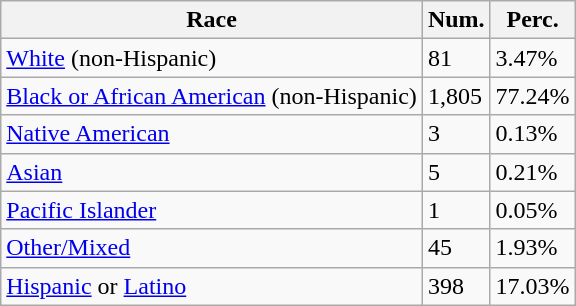<table class="wikitable">
<tr>
<th>Race</th>
<th>Num.</th>
<th>Perc.</th>
</tr>
<tr>
<td><a href='#'>White</a> (non-Hispanic)</td>
<td>81</td>
<td>3.47%</td>
</tr>
<tr>
<td><a href='#'>Black or African American</a> (non-Hispanic)</td>
<td>1,805</td>
<td>77.24%</td>
</tr>
<tr>
<td><a href='#'>Native American</a></td>
<td>3</td>
<td>0.13%</td>
</tr>
<tr>
<td><a href='#'>Asian</a></td>
<td>5</td>
<td>0.21%</td>
</tr>
<tr>
<td><a href='#'>Pacific Islander</a></td>
<td>1</td>
<td>0.05%</td>
</tr>
<tr>
<td><a href='#'>Other/Mixed</a></td>
<td>45</td>
<td>1.93%</td>
</tr>
<tr>
<td><a href='#'>Hispanic</a> or <a href='#'>Latino</a></td>
<td>398</td>
<td>17.03%</td>
</tr>
</table>
